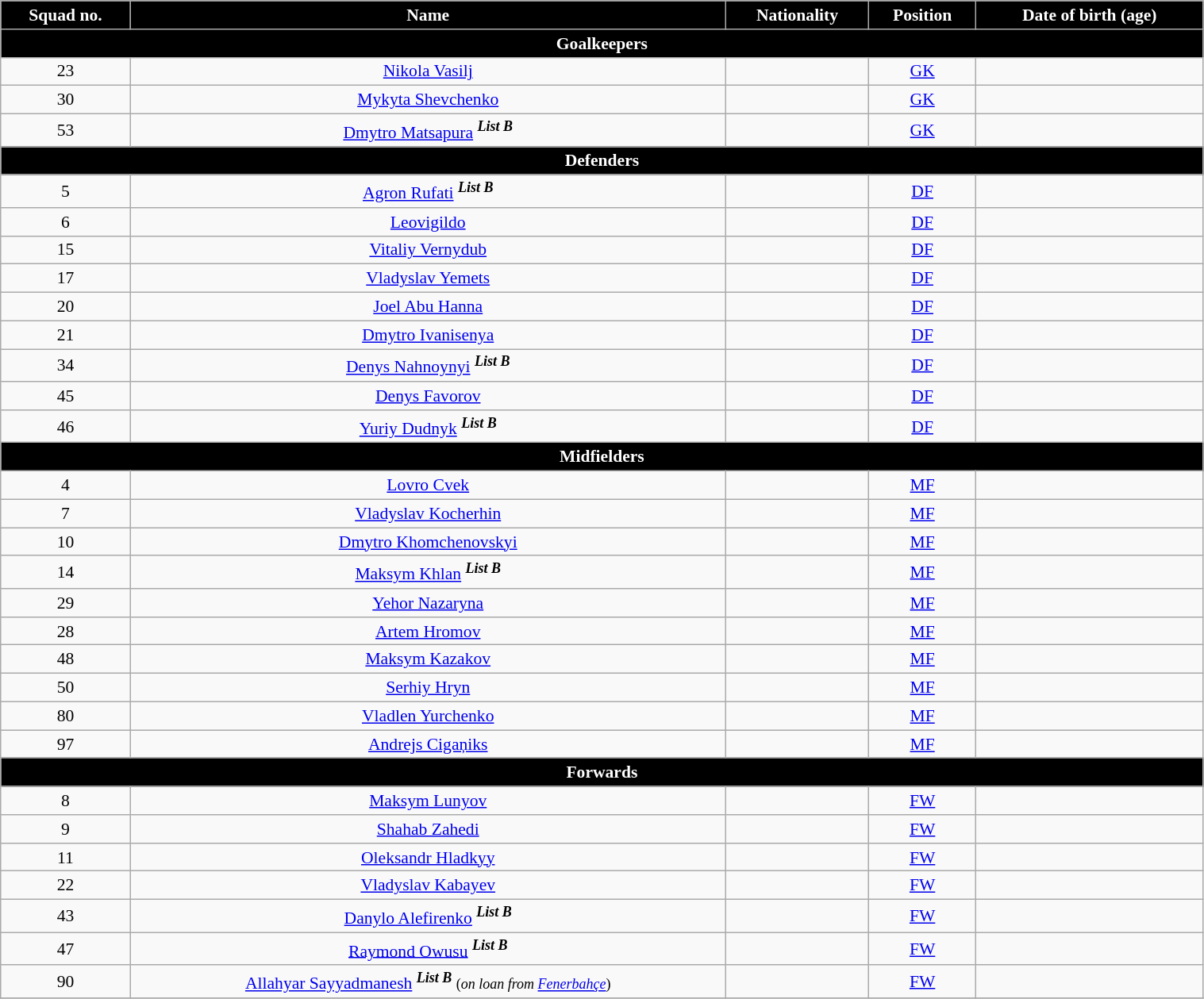<table class="wikitable" style="text-align:center; font-size:90%; width:80%">
<tr>
<th style="background:black; color:#FFFFFF; text-align:center">Squad no.</th>
<th style="background:black; color:#FFFFFF; text-align:center">Name</th>
<th style="background:black; color:#FFFFFF; text-align:center">Nationality</th>
<th style="background:black; color:#FFFFFF; text-align:center">Position</th>
<th style="background:black; color:#FFFFFF; text-align:center">Date of birth (age)</th>
</tr>
<tr>
<th colspan="6" style="background:black; color:#FFFFFF; text-align:center">Goalkeepers</th>
</tr>
<tr>
<td>23</td>
<td><a href='#'>Nikola Vasilj</a></td>
<td></td>
<td><a href='#'>GK</a></td>
<td></td>
</tr>
<tr>
<td>30</td>
<td><a href='#'>Mykyta Shevchenko</a></td>
<td></td>
<td><a href='#'>GK</a></td>
<td></td>
</tr>
<tr>
<td>53</td>
<td><a href='#'>Dmytro Matsapura</a> <sup><strong><em>List B</em></strong></sup></td>
<td></td>
<td><a href='#'>GK</a></td>
<td></td>
</tr>
<tr>
<th colspan="6" style="background:black; color:#FFFFFF; text-align:center">Defenders</th>
</tr>
<tr>
<td>5</td>
<td><a href='#'>Agron Rufati</a> <sup><strong><em>List B</em></strong></sup></td>
<td></td>
<td><a href='#'>DF</a></td>
<td></td>
</tr>
<tr>
<td>6</td>
<td><a href='#'>Leovigildo</a></td>
<td></td>
<td><a href='#'>DF</a></td>
<td></td>
</tr>
<tr>
<td>15</td>
<td><a href='#'>Vitaliy Vernydub</a></td>
<td></td>
<td><a href='#'>DF</a></td>
<td></td>
</tr>
<tr>
<td>17</td>
<td><a href='#'>Vladyslav Yemets</a></td>
<td></td>
<td><a href='#'>DF</a></td>
<td></td>
</tr>
<tr>
<td>20</td>
<td><a href='#'>Joel Abu Hanna</a></td>
<td></td>
<td><a href='#'>DF</a></td>
<td></td>
</tr>
<tr>
<td>21</td>
<td><a href='#'>Dmytro Ivanisenya</a></td>
<td></td>
<td><a href='#'>DF</a></td>
<td></td>
</tr>
<tr>
<td>34</td>
<td><a href='#'>Denys Nahnoynyi</a> <sup><strong><em>List B</em></strong></sup></td>
<td></td>
<td><a href='#'>DF</a></td>
<td></td>
</tr>
<tr>
<td>45</td>
<td><a href='#'>Denys Favorov</a></td>
<td></td>
<td><a href='#'>DF</a></td>
<td></td>
</tr>
<tr>
<td>46</td>
<td><a href='#'>Yuriy Dudnyk</a> <sup><strong><em>List B</em></strong></sup></td>
<td></td>
<td><a href='#'>DF</a></td>
<td></td>
</tr>
<tr>
<th colspan="6" style="background:black; color:#FFFFFF; text-align:center">Midfielders</th>
</tr>
<tr>
<td>4</td>
<td><a href='#'>Lovro Cvek</a></td>
<td></td>
<td><a href='#'>MF</a></td>
<td></td>
</tr>
<tr>
<td>7</td>
<td><a href='#'>Vladyslav Kocherhin</a></td>
<td></td>
<td><a href='#'>MF</a></td>
<td></td>
</tr>
<tr>
<td>10</td>
<td><a href='#'>Dmytro Khomchenovskyi</a></td>
<td></td>
<td><a href='#'>MF</a></td>
<td></td>
</tr>
<tr>
<td>14</td>
<td><a href='#'>Maksym Khlan</a> <sup><strong><em>List B</em></strong></sup></td>
<td></td>
<td><a href='#'>MF</a></td>
<td></td>
</tr>
<tr>
<td>29</td>
<td><a href='#'>Yehor Nazaryna</a></td>
<td></td>
<td><a href='#'>MF</a></td>
<td></td>
</tr>
<tr>
<td>28</td>
<td><a href='#'>Artem Hromov</a></td>
<td></td>
<td><a href='#'>MF</a></td>
<td></td>
</tr>
<tr>
<td>48</td>
<td><a href='#'>Maksym Kazakov</a></td>
<td></td>
<td><a href='#'>MF</a></td>
<td></td>
</tr>
<tr>
<td>50</td>
<td><a href='#'>Serhiy Hryn</a></td>
<td></td>
<td><a href='#'>MF</a></td>
<td></td>
</tr>
<tr>
<td>80</td>
<td><a href='#'>Vladlen Yurchenko</a></td>
<td></td>
<td><a href='#'>MF</a></td>
<td></td>
</tr>
<tr>
<td>97</td>
<td><a href='#'>Andrejs Cigaņiks</a></td>
<td></td>
<td><a href='#'>MF</a></td>
<td></td>
</tr>
<tr>
<th colspan="7" style="background:black; color:#FFFFFF; text-align:center">Forwards</th>
</tr>
<tr>
<td>8</td>
<td><a href='#'>Maksym Lunyov</a></td>
<td></td>
<td><a href='#'>FW</a></td>
<td></td>
</tr>
<tr>
<td>9</td>
<td><a href='#'>Shahab Zahedi</a></td>
<td></td>
<td><a href='#'>FW</a></td>
<td></td>
</tr>
<tr>
<td>11</td>
<td><a href='#'>Oleksandr Hladkyy</a></td>
<td></td>
<td><a href='#'>FW</a></td>
<td></td>
</tr>
<tr>
<td>22</td>
<td><a href='#'>Vladyslav Kabayev</a></td>
<td></td>
<td><a href='#'>FW</a></td>
<td></td>
</tr>
<tr>
<td>43</td>
<td><a href='#'>Danylo Alefirenko</a> <sup><strong><em>List B</em></strong></sup></td>
<td></td>
<td><a href='#'>FW</a></td>
<td></td>
</tr>
<tr>
<td>47</td>
<td><a href='#'>Raymond Owusu</a> <sup><strong><em>List B</em></strong></sup></td>
<td></td>
<td><a href='#'>FW</a></td>
<td></td>
</tr>
<tr>
<td>90</td>
<td><a href='#'>Allahyar Sayyadmanesh</a> <sup><strong><em>List B</em></strong></sup> <small> (<em>on loan from <a href='#'>Fenerbahçe</a></em>)</small></td>
<td></td>
<td><a href='#'>FW</a></td>
<td></td>
</tr>
<tr>
</tr>
</table>
